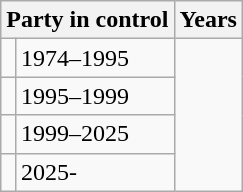<table class="wikitable">
<tr>
<th colspan=2>Party in control</th>
<th>Years</th>
</tr>
<tr>
<td></td>
<td>1974–1995</td>
</tr>
<tr>
<td></td>
<td>1995–1999</td>
</tr>
<tr>
<td></td>
<td>1999–2025</td>
</tr>
<tr>
<td></td>
<td>2025-</td>
</tr>
</table>
